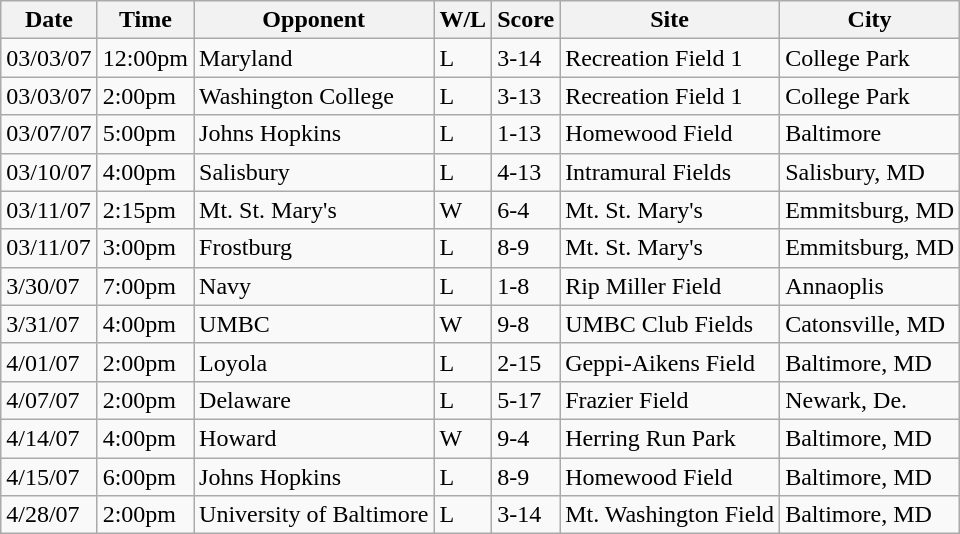<table class="wikitable">
<tr>
<th>Date</th>
<th>Time</th>
<th>Opponent</th>
<th>W/L</th>
<th>Score</th>
<th>Site</th>
<th>City</th>
</tr>
<tr>
<td>03/03/07</td>
<td>12:00pm</td>
<td>Maryland</td>
<td>L</td>
<td>3-14</td>
<td>Recreation Field 1</td>
<td>College Park</td>
</tr>
<tr>
<td>03/03/07</td>
<td>2:00pm</td>
<td>Washington College</td>
<td>L</td>
<td>3-13</td>
<td>Recreation Field 1</td>
<td>College Park</td>
</tr>
<tr>
<td>03/07/07</td>
<td>5:00pm</td>
<td>Johns Hopkins</td>
<td>L</td>
<td>1-13</td>
<td>Homewood Field</td>
<td>Baltimore</td>
</tr>
<tr>
<td>03/10/07</td>
<td>4:00pm</td>
<td>Salisbury</td>
<td>L</td>
<td>4-13</td>
<td>Intramural Fields</td>
<td>Salisbury, MD</td>
</tr>
<tr>
<td>03/11/07</td>
<td>2:15pm</td>
<td>Mt. St. Mary's</td>
<td>W</td>
<td>6-4</td>
<td>Mt. St. Mary's</td>
<td>Emmitsburg, MD</td>
</tr>
<tr>
<td>03/11/07</td>
<td>3:00pm</td>
<td>Frostburg</td>
<td>L</td>
<td>8-9</td>
<td>Mt. St. Mary's</td>
<td>Emmitsburg, MD</td>
</tr>
<tr>
<td>3/30/07</td>
<td>7:00pm</td>
<td>Navy</td>
<td>L</td>
<td>1-8</td>
<td>Rip Miller Field</td>
<td>Annaoplis</td>
</tr>
<tr>
<td>3/31/07</td>
<td>4:00pm</td>
<td>UMBC</td>
<td>W</td>
<td>9-8</td>
<td>UMBC Club Fields</td>
<td>Catonsville, MD</td>
</tr>
<tr>
<td>4/01/07</td>
<td>2:00pm</td>
<td>Loyola</td>
<td>L</td>
<td>2-15</td>
<td>Geppi-Aikens Field</td>
<td>Baltimore, MD</td>
</tr>
<tr>
<td>4/07/07</td>
<td>2:00pm</td>
<td>Delaware</td>
<td>L</td>
<td>5-17</td>
<td>Frazier Field</td>
<td>Newark, De.</td>
</tr>
<tr>
<td>4/14/07</td>
<td>4:00pm</td>
<td>Howard</td>
<td>W</td>
<td>9-4</td>
<td>Herring Run Park</td>
<td>Baltimore, MD</td>
</tr>
<tr>
<td>4/15/07</td>
<td>6:00pm</td>
<td>Johns Hopkins</td>
<td>L</td>
<td>8-9</td>
<td>Homewood Field</td>
<td>Baltimore, MD</td>
</tr>
<tr>
<td>4/28/07</td>
<td>2:00pm</td>
<td>University of Baltimore</td>
<td>L</td>
<td>3-14</td>
<td>Mt. Washington Field</td>
<td>Baltimore, MD</td>
</tr>
</table>
